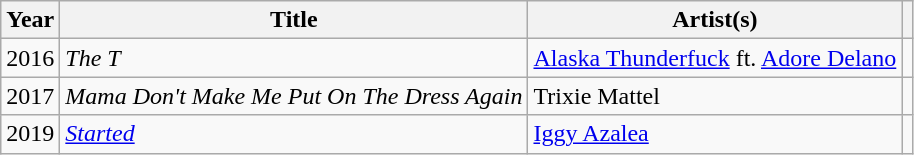<table class="wikitable plainrowheaders" style="text-align:left;">
<tr>
<th>Year</th>
<th>Title</th>
<th>Artist(s)</th>
<th></th>
</tr>
<tr>
<td>2016</td>
<td><em>The T</em></td>
<td><a href='#'>Alaska Thunderfuck</a> ft. <a href='#'>Adore Delano</a></td>
<td></td>
</tr>
<tr>
<td>2017</td>
<td><em>Mama Don't Make Me Put On The Dress Again</em></td>
<td>Trixie Mattel</td>
<td></td>
</tr>
<tr>
<td>2019</td>
<td><em><a href='#'>Started</a></em></td>
<td><a href='#'>Iggy Azalea</a></td>
<td></td>
</tr>
</table>
